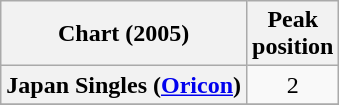<table class="wikitable plainrowheaders" style="text-align:center">
<tr>
<th scope="col">Chart (2005)</th>
<th scope="col">Peak<br>position</th>
</tr>
<tr>
<th scope="row">Japan Singles (<a href='#'>Oricon</a>)</th>
<td style="text-align:center;">2</td>
</tr>
<tr>
</tr>
</table>
